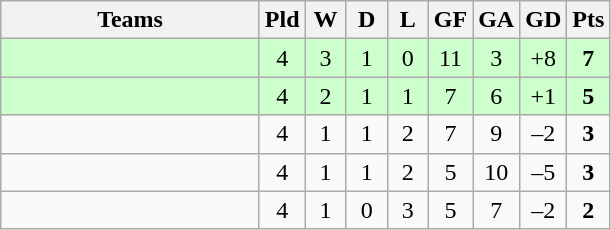<table class="wikitable" style="text-align: center;">
<tr>
<th width=165>Teams</th>
<th width=20>Pld</th>
<th width=20>W</th>
<th width=20>D</th>
<th width=20>L</th>
<th width=20>GF</th>
<th width=20>GA</th>
<th width=20>GD</th>
<th width=20>Pts</th>
</tr>
<tr style="text-align:center; background:#cfc;">
<td style="text-align:left;"></td>
<td>4</td>
<td>3</td>
<td>1</td>
<td>0</td>
<td>11</td>
<td>3</td>
<td>+8</td>
<td><strong>7</strong></td>
</tr>
<tr style="text-align:center; background:#cfc;">
<td style="text-align:left;"></td>
<td>4</td>
<td>2</td>
<td>1</td>
<td>1</td>
<td>7</td>
<td>6</td>
<td>+1</td>
<td><strong>5</strong></td>
</tr>
<tr align=center>
<td style="text-align:left;"></td>
<td>4</td>
<td>1</td>
<td>1</td>
<td>2</td>
<td>7</td>
<td>9</td>
<td>–2</td>
<td><strong>3</strong></td>
</tr>
<tr align=center>
<td style="text-align:left;"></td>
<td>4</td>
<td>1</td>
<td>1</td>
<td>2</td>
<td>5</td>
<td>10</td>
<td>–5</td>
<td><strong>3</strong></td>
</tr>
<tr align=center>
<td style="text-align:left;"></td>
<td>4</td>
<td>1</td>
<td>0</td>
<td>3</td>
<td>5</td>
<td>7</td>
<td>–2</td>
<td><strong>2</strong></td>
</tr>
</table>
